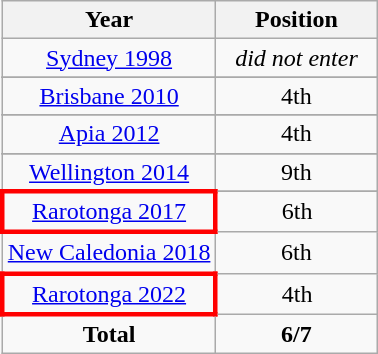<table class="wikitable" style="text-align: center;">
<tr>
<th>Year</th>
<th width="100">Position</th>
</tr>
<tr>
<td><a href='#'>Sydney 1998</a></td>
<td><em>did not enter</em></td>
</tr>
<tr>
</tr>
<tr>
<td><a href='#'>Brisbane 2010</a></td>
<td>4th</td>
</tr>
<tr>
</tr>
<tr>
<td><a href='#'>Apia 2012</a></td>
<td>4th</td>
</tr>
<tr>
</tr>
<tr>
<td><a href='#'>Wellington 2014</a></td>
<td>9th</td>
</tr>
<tr>
</tr>
<tr>
<td style="border: 3px solid red"><a href='#'>Rarotonga 2017</a></td>
<td>6th</td>
</tr>
<tr>
<td><a href='#'>New Caledonia 2018</a></td>
<td>6th</td>
</tr>
<tr>
<td style="border: 3px solid red"><a href='#'>Rarotonga 2022</a></td>
<td>4th</td>
</tr>
<tr>
<td><strong>Total</strong></td>
<td><strong>6/7</strong></td>
</tr>
</table>
